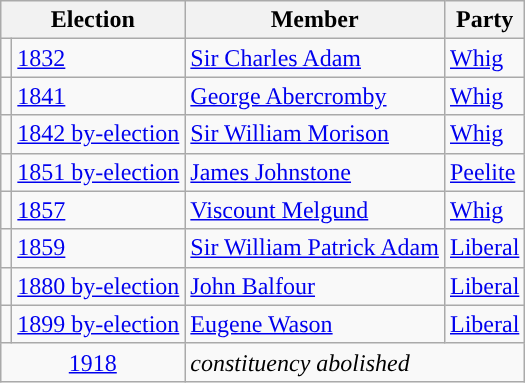<table class="wikitable">
<tr>
<th colspan="2">Election</th>
<th>Member </th>
<th>Party</th>
</tr>
<tr>
<td style="color:inherit;background-color: "></td>
<td><a href='#'>1832</a></td>
<td><a href='#'>Sir Charles Adam</a></td>
<td><a href='#'>Whig</a></td>
</tr>
<tr>
<td style="color:inherit;background-color: "></td>
<td><a href='#'>1841</a></td>
<td><a href='#'>George Abercromby</a></td>
<td><a href='#'>Whig</a></td>
</tr>
<tr>
<td style="color:inherit;background-color: "></td>
<td><a href='#'>1842 by-election</a></td>
<td><a href='#'>Sir William Morison</a></td>
<td><a href='#'>Whig</a></td>
</tr>
<tr>
<td style="color:inherit;background-color: "></td>
<td><a href='#'>1851 by-election</a></td>
<td><a href='#'>James Johnstone</a></td>
<td><a href='#'>Peelite</a></td>
</tr>
<tr>
<td style="color:inherit;background-color: "></td>
<td><a href='#'>1857</a></td>
<td><a href='#'>Viscount Melgund</a></td>
<td><a href='#'>Whig</a></td>
</tr>
<tr>
<td style="color:inherit;background-color: "></td>
<td><a href='#'>1859</a></td>
<td><a href='#'>Sir William Patrick Adam</a></td>
<td><a href='#'>Liberal</a></td>
</tr>
<tr>
<td style="color:inherit;background-color: "></td>
<td><a href='#'>1880 by-election</a></td>
<td><a href='#'>John Balfour</a></td>
<td><a href='#'>Liberal</a></td>
</tr>
<tr>
<td style="color:inherit;background-color: "></td>
<td><a href='#'>1899 by-election</a></td>
<td><a href='#'>Eugene Wason</a></td>
<td><a href='#'>Liberal</a></td>
</tr>
<tr>
<td colspan="2" align="center"><a href='#'>1918</a></td>
<td colspan="2"><em>constituency abolished</em></td>
</tr>
</table>
